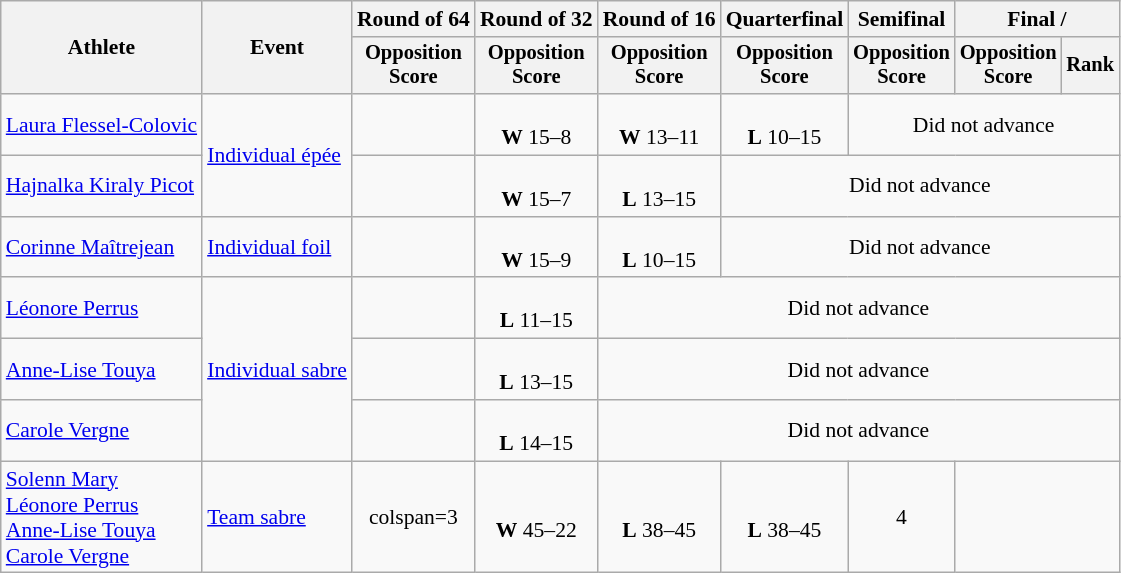<table class="wikitable" style="font-size:90%">
<tr>
<th rowspan="2">Athlete</th>
<th rowspan="2">Event</th>
<th>Round of 64</th>
<th>Round of 32</th>
<th>Round of 16</th>
<th>Quarterfinal</th>
<th>Semifinal</th>
<th colspan=2>Final / </th>
</tr>
<tr style="font-size:95%">
<th>Opposition <br> Score</th>
<th>Opposition <br> Score</th>
<th>Opposition <br> Score</th>
<th>Opposition <br> Score</th>
<th>Opposition <br> Score</th>
<th>Opposition <br> Score</th>
<th>Rank</th>
</tr>
<tr align=center>
<td align=left><a href='#'>Laura Flessel-Colovic</a></td>
<td align=left rowspan=2><a href='#'>Individual épée</a></td>
<td></td>
<td><br><strong>W</strong> 15–8</td>
<td><br><strong>W</strong> 13–11</td>
<td><br><strong>L</strong> 10–15</td>
<td colspan=3>Did not advance</td>
</tr>
<tr align=center>
<td align=left><a href='#'>Hajnalka Kiraly Picot</a></td>
<td></td>
<td><br><strong>W</strong> 15–7</td>
<td><br><strong>L</strong> 13–15</td>
<td colspan=4>Did not advance</td>
</tr>
<tr align=center>
<td align=left><a href='#'>Corinne Maîtrejean</a></td>
<td align=left><a href='#'>Individual foil</a></td>
<td></td>
<td><br><strong>W</strong> 15–9</td>
<td><br><strong>L</strong> 10–15</td>
<td colspan=4>Did not advance</td>
</tr>
<tr align=center>
<td align=left><a href='#'>Léonore Perrus</a></td>
<td align=left rowspan=3><a href='#'>Individual sabre</a></td>
<td></td>
<td><br><strong>L</strong> 11–15</td>
<td colspan=5>Did not advance</td>
</tr>
<tr align=center>
<td align=left><a href='#'>Anne-Lise Touya</a></td>
<td></td>
<td><br><strong>L</strong> 13–15</td>
<td colspan=5>Did not advance</td>
</tr>
<tr align=center>
<td align=left><a href='#'>Carole Vergne</a></td>
<td></td>
<td><br><strong>L</strong> 14–15</td>
<td colspan=5>Did not advance</td>
</tr>
<tr align=center>
<td align=left><a href='#'>Solenn Mary</a><br><a href='#'>Léonore Perrus</a><br><a href='#'>Anne-Lise Touya</a><br><a href='#'>Carole Vergne</a></td>
<td align=left><a href='#'>Team sabre</a></td>
<td>colspan=3 </td>
<td><br><strong>W</strong> 45–22</td>
<td><br><strong>L</strong> 38–45</td>
<td><br><strong>L</strong> 38–45</td>
<td>4</td>
</tr>
</table>
